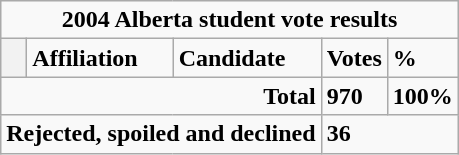<table class="wikitable">
<tr>
<td colspan="5" align="center"><strong>2004 Alberta student vote results</strong></td>
</tr>
<tr>
<th style="width: 10px;"></th>
<td><strong>Affiliation</strong></td>
<td><strong>Candidate</strong></td>
<td><strong>Votes</strong></td>
<td><strong>%</strong><br>



</td>
</tr>
<tr>
<td colspan="3" align="right"><strong>Total</strong></td>
<td><strong>970</strong></td>
<td><strong>100%</strong></td>
</tr>
<tr>
<td colspan="3" align="right"><strong>Rejected, spoiled and declined</strong></td>
<td colspan="2"><strong>36</strong></td>
</tr>
</table>
